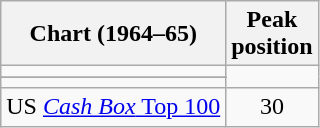<table class="wikitable plainrowheaders sortable">
<tr>
<th align="left">Chart (1964–65)</th>
<th align="center">Peak<br>position</th>
</tr>
<tr>
<td></td>
</tr>
<tr>
</tr>
<tr>
<td></td>
</tr>
<tr>
<td scope="row">US <a href='#'><em>Cash Box</em> Top 100</a></td>
<td align="center">30</td>
</tr>
</table>
